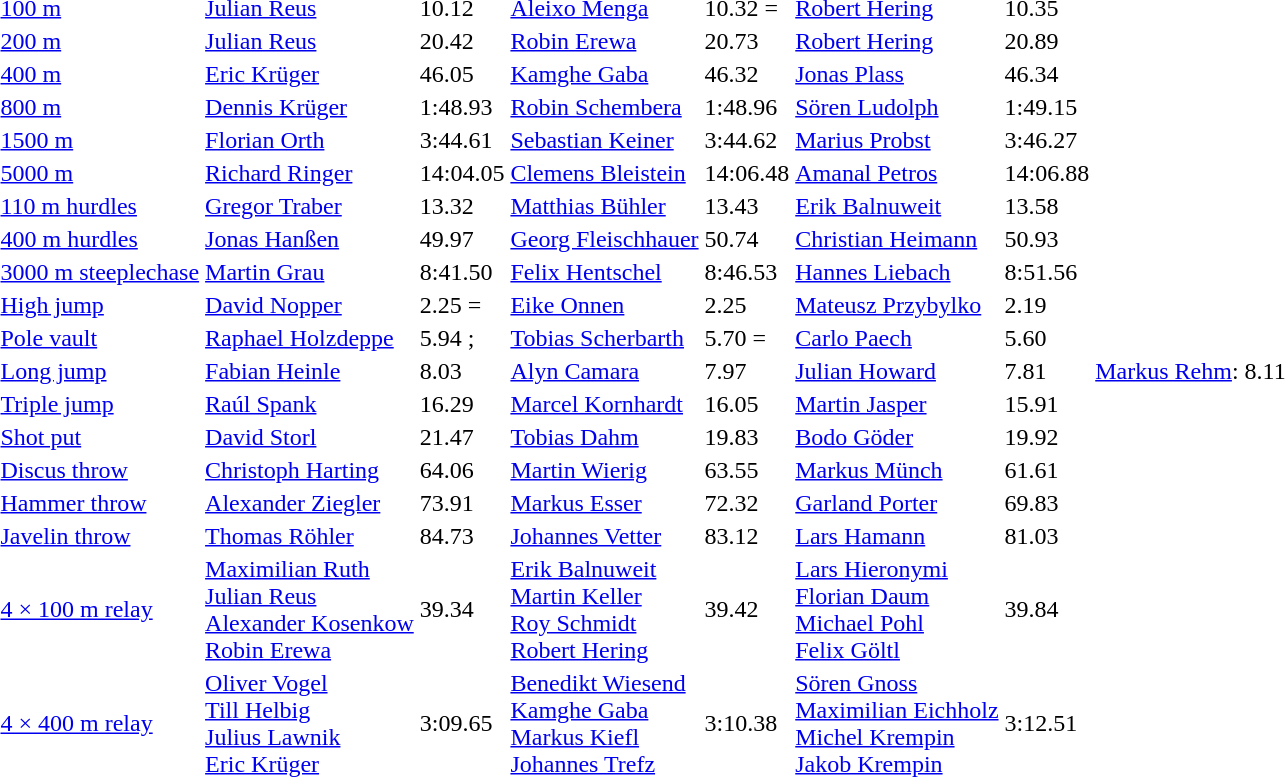<table>
<tr>
<td><a href='#'>100 m</a></td>
<td><a href='#'>Julian Reus</a></td>
<td>10.12</td>
<td><a href='#'>Aleixo Menga</a></td>
<td>10.32 =</td>
<td><a href='#'>Robert Hering</a></td>
<td>10.35</td>
<td></td>
</tr>
<tr>
<td><a href='#'>200 m</a></td>
<td><a href='#'>Julian Reus</a></td>
<td>20.42 </td>
<td><a href='#'>Robin Erewa</a></td>
<td>20.73</td>
<td><a href='#'>Robert Hering</a></td>
<td>20.89</td>
<td></td>
</tr>
<tr>
<td><a href='#'>400 m</a></td>
<td><a href='#'>Eric Krüger</a></td>
<td>46.05 </td>
<td><a href='#'>Kamghe Gaba</a></td>
<td>46.32</td>
<td><a href='#'>Jonas Plass</a></td>
<td>46.34 </td>
<td></td>
</tr>
<tr>
<td><a href='#'>800 m</a></td>
<td><a href='#'>Dennis Krüger</a></td>
<td>1:48.93</td>
<td><a href='#'>Robin Schembera</a></td>
<td>1:48.96</td>
<td><a href='#'>Sören Ludolph</a></td>
<td>1:49.15</td>
<td></td>
</tr>
<tr>
<td><a href='#'>1500 m</a></td>
<td><a href='#'>Florian Orth</a></td>
<td>3:44.61</td>
<td><a href='#'>Sebastian Keiner</a></td>
<td>3:44.62</td>
<td><a href='#'>Marius Probst</a></td>
<td>3:46.27</td>
<td></td>
</tr>
<tr>
<td><a href='#'>5000 m</a></td>
<td><a href='#'>Richard Ringer</a></td>
<td>14:04.05</td>
<td><a href='#'>Clemens Bleistein</a></td>
<td>14:06.48</td>
<td><a href='#'>Amanal Petros</a></td>
<td>14:06.88</td>
<td></td>
</tr>
<tr>
<td><a href='#'>110 m hurdles</a></td>
<td><a href='#'>Gregor Traber</a></td>
<td>13.32 </td>
<td><a href='#'>Matthias Bühler</a></td>
<td>13.43 </td>
<td><a href='#'>Erik Balnuweit</a></td>
<td>13.58</td>
<td></td>
</tr>
<tr>
<td><a href='#'>400 m hurdles</a></td>
<td><a href='#'>Jonas Hanßen</a></td>
<td>49.97</td>
<td><a href='#'>Georg Fleischhauer</a></td>
<td>50.74</td>
<td><a href='#'>Christian Heimann</a></td>
<td>50.93</td>
<td></td>
</tr>
<tr>
<td><a href='#'>3000 m steeplechase</a></td>
<td><a href='#'>Martin Grau</a></td>
<td>8:41.50</td>
<td><a href='#'>Felix Hentschel</a></td>
<td>8:46.53</td>
<td><a href='#'>Hannes Liebach</a></td>
<td>8:51.56</td>
<td></td>
</tr>
<tr>
<td><a href='#'>High jump</a></td>
<td><a href='#'>David Nopper</a></td>
<td>2.25 =</td>
<td><a href='#'>Eike Onnen</a></td>
<td>2.25</td>
<td><a href='#'>Mateusz Przybylko</a></td>
<td>2.19</td>
<td></td>
</tr>
<tr>
<td><a href='#'>Pole vault</a></td>
<td><a href='#'>Raphael Holzdeppe</a></td>
<td>5.94 ; </td>
<td><a href='#'>Tobias Scherbarth</a></td>
<td>5.70 =</td>
<td><a href='#'>Carlo Paech</a></td>
<td>5.60</td>
<td></td>
</tr>
<tr>
<td><a href='#'>Long jump</a></td>
<td><a href='#'>Fabian Heinle</a></td>
<td>8.03</td>
<td><a href='#'>Alyn Camara</a></td>
<td>7.97</td>
<td><a href='#'>Julian Howard</a></td>
<td>7.81</td>
<td><a href='#'>Markus Rehm</a>: 8.11 </td>
</tr>
<tr>
<td><a href='#'>Triple jump</a></td>
<td><a href='#'>Raúl Spank</a></td>
<td>16.29 </td>
<td><a href='#'>Marcel Kornhardt</a></td>
<td>16.05</td>
<td><a href='#'>Martin Jasper</a></td>
<td>15.91</td>
<td></td>
</tr>
<tr>
<td><a href='#'>Shot put</a></td>
<td><a href='#'>David Storl</a></td>
<td>21.47</td>
<td><a href='#'>Tobias Dahm</a></td>
<td>19.83 </td>
<td><a href='#'>Bodo Göder</a></td>
<td>19.92</td>
<td></td>
</tr>
<tr>
<td><a href='#'>Discus throw</a></td>
<td><a href='#'>Christoph Harting</a></td>
<td>64.06</td>
<td><a href='#'>Martin Wierig</a></td>
<td>63.55</td>
<td><a href='#'>Markus Münch</a></td>
<td>61.61</td>
<td></td>
</tr>
<tr>
<td><a href='#'>Hammer throw</a></td>
<td><a href='#'>Alexander Ziegler</a></td>
<td>73.91</td>
<td><a href='#'>Markus Esser</a></td>
<td>72.32</td>
<td><a href='#'>Garland Porter</a></td>
<td>69.83</td>
<td></td>
</tr>
<tr>
<td><a href='#'>Javelin throw</a></td>
<td><a href='#'>Thomas Röhler</a></td>
<td>84.73</td>
<td><a href='#'>Johannes Vetter</a></td>
<td>83.12</td>
<td><a href='#'>Lars Hamann</a></td>
<td>81.03</td>
<td></td>
</tr>
<tr>
<td><a href='#'>4 × 100 m relay</a></td>
<td><a href='#'>Maximilian Ruth</a><br><a href='#'>Julian Reus</a><br><a href='#'>Alexander Kosenkow</a><br><a href='#'>Robin Erewa</a></td>
<td>39.34</td>
<td><a href='#'>Erik Balnuweit</a><br><a href='#'>Martin Keller</a><br><a href='#'>Roy Schmidt</a><br><a href='#'>Robert Hering</a></td>
<td>39.42 </td>
<td><a href='#'>Lars Hieronymi</a><br><a href='#'>Florian Daum</a><br><a href='#'>Michael Pohl</a><br><a href='#'>Felix Göltl</a></td>
<td>39.84 </td>
<td></td>
</tr>
<tr>
<td><a href='#'>4 × 400 m relay</a></td>
<td><a href='#'>Oliver Vogel</a><br><a href='#'>Till Helbig</a><br><a href='#'>Julius Lawnik</a><br><a href='#'>Eric Krüger</a></td>
<td>3:09.65 </td>
<td><a href='#'>Benedikt Wiesend</a><br><a href='#'>Kamghe Gaba</a><br><a href='#'>Markus Kiefl</a><br><a href='#'>Johannes Trefz</a></td>
<td>3:10.38</td>
<td><a href='#'>Sören Gnoss</a><br><a href='#'>Maximilian Eichholz</a><br><a href='#'>Michel Krempin</a><br><a href='#'>Jakob Krempin</a></td>
<td>3:12.51 </td>
<td></td>
</tr>
</table>
